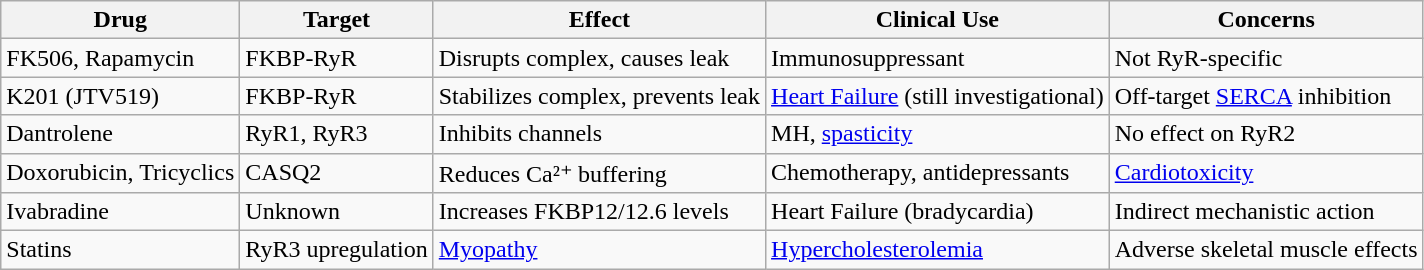<table class="wikitable">
<tr>
<th>Drug</th>
<th>Target</th>
<th>Effect</th>
<th>Clinical Use</th>
<th>Concerns</th>
</tr>
<tr>
<td>FK506, Rapamycin</td>
<td>FKBP-RyR</td>
<td>Disrupts complex, causes leak</td>
<td>Immunosuppressant</td>
<td>Not RyR-specific</td>
</tr>
<tr>
<td>K201 (JTV519)</td>
<td>FKBP-RyR</td>
<td>Stabilizes complex, prevents leak</td>
<td><a href='#'>Heart Failure</a> (still investigational)</td>
<td>Off-target <a href='#'>SERCA</a> inhibition</td>
</tr>
<tr>
<td>Dantrolene</td>
<td>RyR1, RyR3</td>
<td>Inhibits channels</td>
<td>MH, <a href='#'>spasticity</a></td>
<td>No effect on RyR2</td>
</tr>
<tr>
<td>Doxorubicin, Tricyclics</td>
<td>CASQ2</td>
<td>Reduces Ca²⁺ buffering</td>
<td>Chemotherapy, antidepressants</td>
<td><a href='#'>Cardiotoxicity</a></td>
</tr>
<tr>
<td>Ivabradine</td>
<td>Unknown</td>
<td>Increases FKBP12/12.6 levels</td>
<td>Heart Failure (bradycardia)</td>
<td>Indirect mechanistic action</td>
</tr>
<tr>
<td>Statins</td>
<td>RyR3 upregulation</td>
<td><a href='#'>Myopathy</a></td>
<td><a href='#'>Hypercholesterolemia</a></td>
<td>Adverse skeletal muscle effects</td>
</tr>
</table>
